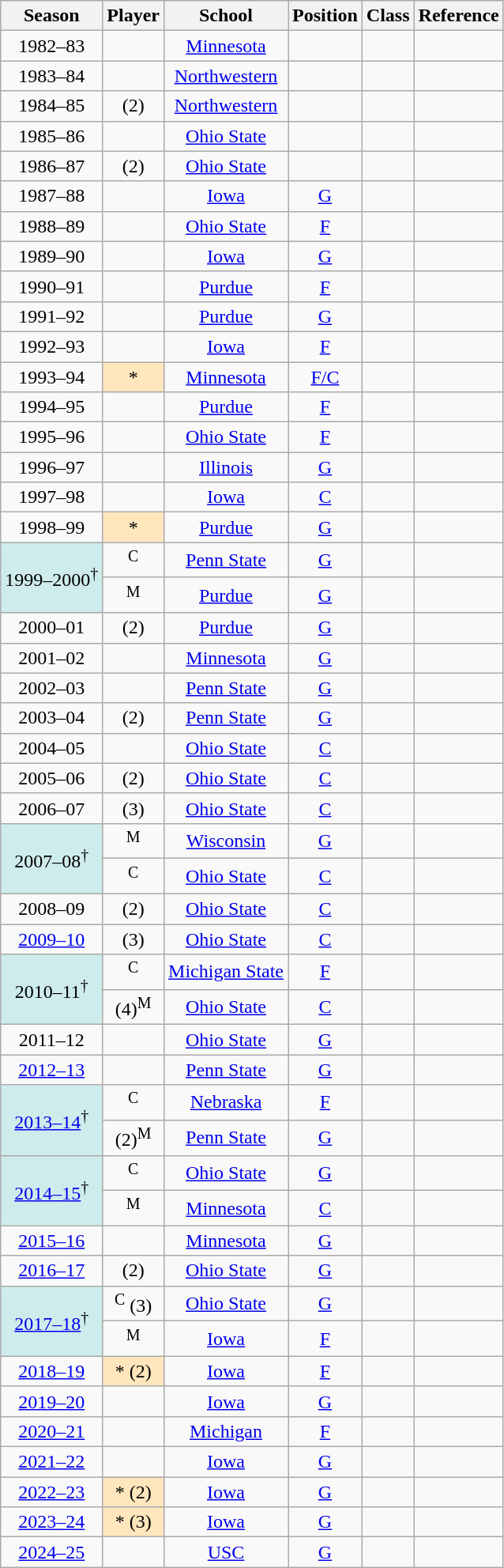<table class="wikitable sortable">
<tr>
<th>Season</th>
<th>Player</th>
<th>School</th>
<th>Position</th>
<th>Class</th>
<th class="unsortable">Reference</th>
</tr>
<tr align=center>
<td>1982–83</td>
<td></td>
<td><a href='#'>Minnesota</a></td>
<td></td>
<td></td>
<td></td>
</tr>
<tr align=center>
<td>1983–84</td>
<td></td>
<td><a href='#'>Northwestern</a></td>
<td></td>
<td></td>
<td></td>
</tr>
<tr align=center>
<td>1984–85</td>
<td> (2)</td>
<td><a href='#'>Northwestern</a></td>
<td></td>
<td></td>
<td></td>
</tr>
<tr align=center>
<td>1985–86</td>
<td></td>
<td><a href='#'>Ohio State</a></td>
<td></td>
<td></td>
<td></td>
</tr>
<tr align=center>
<td>1986–87</td>
<td> (2)</td>
<td><a href='#'>Ohio State</a></td>
<td></td>
<td></td>
<td></td>
</tr>
<tr align=center>
<td>1987–88</td>
<td></td>
<td><a href='#'>Iowa</a></td>
<td><a href='#'>G</a></td>
<td></td>
<td></td>
</tr>
<tr align=center>
<td>1988–89</td>
<td></td>
<td><a href='#'>Ohio State</a></td>
<td><a href='#'>F</a></td>
<td></td>
<td></td>
</tr>
<tr align=center>
<td>1989–90</td>
<td></td>
<td><a href='#'>Iowa</a></td>
<td><a href='#'>G</a></td>
<td></td>
<td></td>
</tr>
<tr align=center>
<td>1990–91</td>
<td></td>
<td><a href='#'>Purdue</a></td>
<td><a href='#'>F</a></td>
<td></td>
<td></td>
</tr>
<tr align=center>
<td>1991–92</td>
<td></td>
<td><a href='#'>Purdue</a></td>
<td><a href='#'>G</a></td>
<td></td>
<td></td>
</tr>
<tr align=center>
<td>1992–93</td>
<td></td>
<td><a href='#'>Iowa</a></td>
<td><a href='#'>F</a></td>
<td></td>
<td></td>
</tr>
<tr align=center>
<td>1993–94</td>
<td style="background:#ffe6bd;">*</td>
<td><a href='#'>Minnesota</a></td>
<td><a href='#'>F/C</a></td>
<td></td>
<td></td>
</tr>
<tr align=center>
<td>1994–95</td>
<td></td>
<td><a href='#'>Purdue</a></td>
<td><a href='#'>F</a></td>
<td></td>
<td></td>
</tr>
<tr align=center>
<td>1995–96</td>
<td></td>
<td><a href='#'>Ohio State</a></td>
<td><a href='#'>F</a></td>
<td></td>
<td></td>
</tr>
<tr align=center>
<td>1996–97</td>
<td></td>
<td><a href='#'>Illinois</a></td>
<td><a href='#'>G</a></td>
<td></td>
<td></td>
</tr>
<tr align=center>
<td>1997–98</td>
<td></td>
<td><a href='#'>Iowa</a></td>
<td><a href='#'>C</a></td>
<td></td>
<td></td>
</tr>
<tr align=center>
<td>1998–99</td>
<td style="background:#ffe6bd;">*</td>
<td><a href='#'>Purdue</a></td>
<td><a href='#'>G</a></td>
<td></td>
<td></td>
</tr>
<tr align=center>
<td rowspan=2 bgcolor=#cfecec>1999–2000<sup>†</sup></td>
<td><sup>C</sup></td>
<td><a href='#'>Penn State</a></td>
<td><a href='#'>G</a></td>
<td></td>
<td></td>
</tr>
<tr align=center>
<td><sup>M</sup></td>
<td><a href='#'>Purdue</a></td>
<td><a href='#'>G</a></td>
<td></td>
<td></td>
</tr>
<tr align=center>
<td>2000–01</td>
<td> (2)</td>
<td><a href='#'>Purdue</a></td>
<td><a href='#'>G</a></td>
<td></td>
<td></td>
</tr>
<tr align=center>
<td>2001–02</td>
<td></td>
<td><a href='#'>Minnesota</a></td>
<td><a href='#'>G</a></td>
<td></td>
<td></td>
</tr>
<tr align=center>
<td>2002–03</td>
<td></td>
<td><a href='#'>Penn State</a></td>
<td><a href='#'>G</a></td>
<td></td>
<td></td>
</tr>
<tr align=center>
<td>2003–04</td>
<td> (2)</td>
<td><a href='#'>Penn State</a></td>
<td><a href='#'>G</a></td>
<td></td>
<td></td>
</tr>
<tr align=center>
<td>2004–05</td>
<td></td>
<td><a href='#'>Ohio State</a></td>
<td><a href='#'>C</a></td>
<td></td>
<td></td>
</tr>
<tr align=center>
<td>2005–06</td>
<td> (2)</td>
<td><a href='#'>Ohio State</a></td>
<td><a href='#'>C</a></td>
<td></td>
<td></td>
</tr>
<tr align=center>
<td>2006–07</td>
<td> (3)</td>
<td><a href='#'>Ohio State</a></td>
<td><a href='#'>C</a></td>
<td></td>
<td></td>
</tr>
<tr align=center>
<td rowspan=2 bgcolor=#cfecec>2007–08<sup>†</sup></td>
<td><sup>M</sup></td>
<td><a href='#'>Wisconsin</a></td>
<td><a href='#'>G</a></td>
<td></td>
<td></td>
</tr>
<tr align=center>
<td><sup>C</sup></td>
<td><a href='#'>Ohio State</a></td>
<td><a href='#'>C</a></td>
<td></td>
<td></td>
</tr>
<tr align=center>
<td>2008–09</td>
<td> (2)</td>
<td><a href='#'>Ohio State</a></td>
<td><a href='#'>C</a></td>
<td></td>
<td></td>
</tr>
<tr align=center>
<td><a href='#'>2009–10</a></td>
<td> (3)</td>
<td><a href='#'>Ohio State</a></td>
<td><a href='#'>C</a></td>
<td></td>
<td></td>
</tr>
<tr align=center>
<td rowspan=2 bgcolor=#cfecec>2010–11<sup>†</sup></td>
<td><sup>C</sup></td>
<td><a href='#'>Michigan State</a></td>
<td><a href='#'>F</a></td>
<td></td>
<td></td>
</tr>
<tr align=center>
<td> (4)<sup>M</sup></td>
<td><a href='#'>Ohio State</a></td>
<td><a href='#'>C</a></td>
<td></td>
<td></td>
</tr>
<tr align=center>
<td>2011–12</td>
<td></td>
<td><a href='#'>Ohio State</a></td>
<td><a href='#'>G</a></td>
<td></td>
<td></td>
</tr>
<tr align=center>
<td><a href='#'>2012–13</a></td>
<td></td>
<td><a href='#'>Penn State</a></td>
<td><a href='#'>G</a></td>
<td></td>
<td></td>
</tr>
<tr align=center>
<td rowspan=2 bgcolor=#cfecec><a href='#'>2013–14</a><sup>†</sup></td>
<td><sup>C</sup></td>
<td><a href='#'>Nebraska</a></td>
<td><a href='#'>F</a></td>
<td></td>
<td></td>
</tr>
<tr align=center>
<td> (2)<sup>M</sup></td>
<td><a href='#'>Penn State</a></td>
<td><a href='#'>G</a></td>
<td></td>
<td></td>
</tr>
<tr align=center>
<td rowspan=2 bgcolor=#cfecec><a href='#'>2014–15</a><sup>†</sup></td>
<td><sup>C</sup></td>
<td><a href='#'>Ohio State</a></td>
<td><a href='#'>G</a></td>
<td></td>
<td></td>
</tr>
<tr align=center>
<td><sup>M</sup></td>
<td><a href='#'>Minnesota</a></td>
<td><a href='#'>C</a></td>
<td></td>
<td></td>
</tr>
<tr align=center>
<td><a href='#'>2015–16</a></td>
<td></td>
<td><a href='#'>Minnesota</a></td>
<td><a href='#'>G</a></td>
<td></td>
<td></td>
</tr>
<tr align=center>
<td><a href='#'>2016–17</a></td>
<td> (2)</td>
<td><a href='#'>Ohio State</a></td>
<td><a href='#'>G</a></td>
<td></td>
<td></td>
</tr>
<tr align=center>
<td rowspan=2 bgcolor=#cfecec><a href='#'>2017–18</a><sup>†</sup></td>
<td><sup>C</sup> (3)</td>
<td><a href='#'>Ohio State</a></td>
<td><a href='#'>G</a></td>
<td></td>
<td></td>
</tr>
<tr align=center>
<td><sup>M</sup></td>
<td><a href='#'>Iowa</a></td>
<td><a href='#'>F</a></td>
<td></td>
<td></td>
</tr>
<tr align=center>
<td><a href='#'>2018–19</a></td>
<td style="background:#ffe6bd;">* (2)</td>
<td><a href='#'>Iowa</a></td>
<td><a href='#'>F</a></td>
<td></td>
<td></td>
</tr>
<tr align=center>
<td><a href='#'>2019–20</a></td>
<td></td>
<td><a href='#'>Iowa</a></td>
<td><a href='#'>G</a></td>
<td></td>
<td></td>
</tr>
<tr align=center>
<td><a href='#'>2020–21</a></td>
<td></td>
<td><a href='#'>Michigan</a></td>
<td><a href='#'>F</a></td>
<td></td>
<td></td>
</tr>
<tr align=center>
<td><a href='#'>2021–22</a></td>
<td></td>
<td><a href='#'>Iowa</a></td>
<td><a href='#'>G</a></td>
<td></td>
<td></td>
</tr>
<tr align=center>
<td><a href='#'>2022–23</a></td>
<td bgcolor=#ffe6bd>* (2)</td>
<td><a href='#'>Iowa</a></td>
<td><a href='#'>G</a></td>
<td></td>
<td></td>
</tr>
<tr align=center>
<td><a href='#'>2023–24</a></td>
<td bgcolor=#ffe6bd>* (3)</td>
<td><a href='#'>Iowa</a></td>
<td><a href='#'>G</a></td>
<td></td>
<td></td>
</tr>
<tr align=center>
<td><a href='#'>2024–25</a></td>
<td></td>
<td><a href='#'>USC</a></td>
<td><a href='#'>G</a></td>
<td></td>
<td></td>
</tr>
</table>
